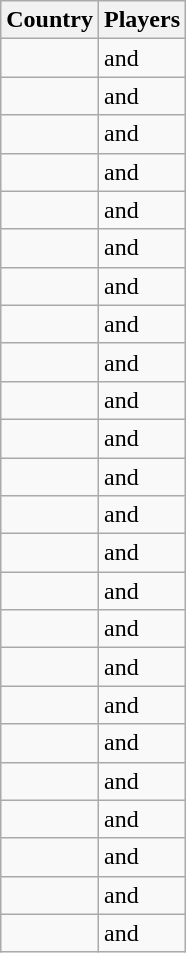<table class="wikitable">
<tr>
<th>Country</th>
<th>Players</th>
</tr>
<tr>
<td></td>
<td> and </td>
</tr>
<tr>
<td></td>
<td> and </td>
</tr>
<tr>
<td></td>
<td> and </td>
</tr>
<tr>
<td></td>
<td> and </td>
</tr>
<tr>
<td></td>
<td> and </td>
</tr>
<tr>
<td></td>
<td> and </td>
</tr>
<tr>
<td></td>
<td> and </td>
</tr>
<tr>
<td></td>
<td> and </td>
</tr>
<tr>
<td></td>
<td> and </td>
</tr>
<tr>
<td></td>
<td> and </td>
</tr>
<tr>
<td></td>
<td> and </td>
</tr>
<tr>
<td></td>
<td> and </td>
</tr>
<tr>
<td></td>
<td> and </td>
</tr>
<tr>
<td></td>
<td> and </td>
</tr>
<tr>
<td></td>
<td> and </td>
</tr>
<tr>
<td></td>
<td> and </td>
</tr>
<tr>
<td></td>
<td> and </td>
</tr>
<tr>
<td></td>
<td> and </td>
</tr>
<tr>
<td></td>
<td> and </td>
</tr>
<tr>
<td></td>
<td> and </td>
</tr>
<tr>
<td></td>
<td> and </td>
</tr>
<tr>
<td></td>
<td> and </td>
</tr>
<tr>
<td></td>
<td> and </td>
</tr>
<tr>
<td></td>
<td> and </td>
</tr>
</table>
